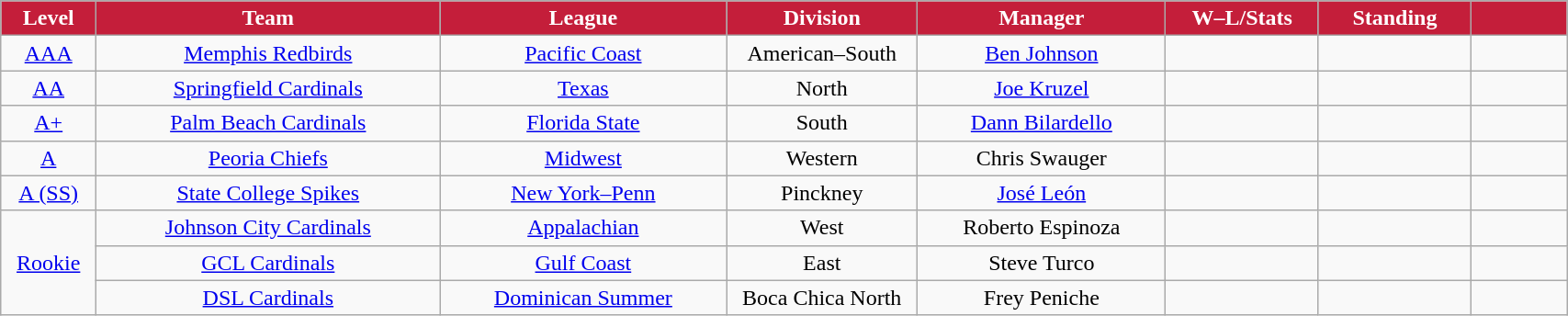<table class="wikitable" style="width:90%; text-align:center;">
<tr>
<th style="background:#C41E3A; color:white; width:5%;">Level</th>
<th style="background:#C41E3A; color:white; width:18%;">Team</th>
<th style="background:#C41E3A; color:white; width:15%;">League</th>
<th style="background:#C41E3A; color:white; width:10%;">Division</th>
<th style="background:#C41E3A; color:white; width:13%;">Manager</th>
<th style="background:#C41E3A; color:white; width:8%;">W–L/Stats</th>
<th style="background:#C41E3A; color:white; width:8%;">Standing</th>
<th style="background:#C41E3A; color:white; width:5%;"></th>
</tr>
<tr>
<td><a href='#'>AAA</a></td>
<td><a href='#'>Memphis Redbirds</a></td>
<td><a href='#'>Pacific Coast</a></td>
<td>American–South</td>
<td><a href='#'>Ben Johnson</a></td>
<td></td>
<td></td>
<td></td>
</tr>
<tr>
<td><a href='#'>AA</a></td>
<td><a href='#'>Springfield Cardinals</a></td>
<td><a href='#'>Texas</a></td>
<td>North</td>
<td><a href='#'>Joe Kruzel</a></td>
<td></td>
<td></td>
<td></td>
</tr>
<tr>
<td><a href='#'>A+</a></td>
<td><a href='#'>Palm Beach Cardinals</a></td>
<td><a href='#'>Florida State</a></td>
<td>South</td>
<td><a href='#'>Dann Bilardello</a></td>
<td></td>
<td></td>
<td></td>
</tr>
<tr>
<td><a href='#'>A</a></td>
<td><a href='#'>Peoria Chiefs</a></td>
<td><a href='#'>Midwest</a></td>
<td>Western</td>
<td>Chris Swauger</td>
<td></td>
<td></td>
<td></td>
</tr>
<tr>
<td><a href='#'>A (SS)</a></td>
<td><a href='#'>State College Spikes</a></td>
<td><a href='#'>New York–Penn</a></td>
<td>Pinckney</td>
<td><a href='#'>José León</a></td>
<td></td>
<td></td>
<td></td>
</tr>
<tr>
<td rowspan="3" style="text-align: center;"><a href='#'>Rookie</a></td>
<td><a href='#'>Johnson City Cardinals</a></td>
<td><a href='#'>Appalachian</a></td>
<td>West</td>
<td>Roberto Espinoza</td>
<td></td>
<td></td>
<td></td>
</tr>
<tr>
<td><a href='#'>GCL Cardinals</a></td>
<td><a href='#'>Gulf Coast</a></td>
<td>East</td>
<td>Steve Turco</td>
<td></td>
<td></td>
<td></td>
</tr>
<tr>
<td><a href='#'>DSL Cardinals</a></td>
<td><a href='#'>Dominican Summer</a></td>
<td>Boca Chica North</td>
<td>Frey Peniche</td>
<td></td>
<td></td>
<td></td>
</tr>
</table>
